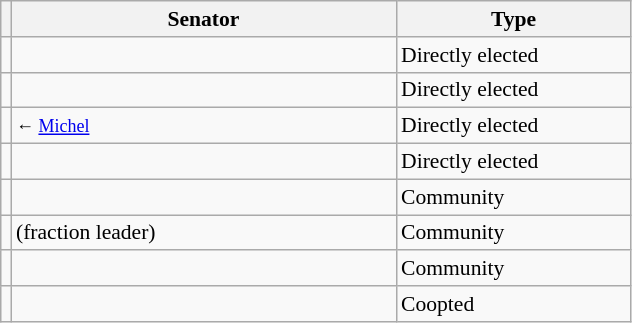<table class="sortable wikitable" style="text-align:left; font-size:90%">
<tr>
<th></th>
<th width="250">Senator</th>
<th width="150">Type</th>
</tr>
<tr>
<td></td>
<td align=left></td>
<td>Directly elected</td>
</tr>
<tr>
<td></td>
<td align=left></td>
<td>Directly elected</td>
</tr>
<tr>
<td></td>
<td align=left> <small>← <a href='#'>Michel</a></small></td>
<td>Directly elected</td>
</tr>
<tr>
<td></td>
<td align=left></td>
<td>Directly elected</td>
</tr>
<tr>
<td></td>
<td></td>
<td>Community</td>
</tr>
<tr>
<td></td>
<td> (fraction leader)</td>
<td>Community</td>
</tr>
<tr>
<td></td>
<td></td>
<td>Community</td>
</tr>
<tr>
<td></td>
<td></td>
<td>Coopted</td>
</tr>
</table>
